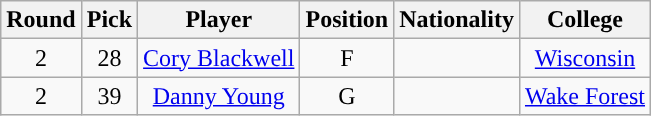<table class="wikitable sortable sortable">
<tr>
<th>Round</th>
<th>Pick</th>
<th>Player</th>
<th>Position</th>
<th>Nationality</th>
<th>College</th>
</tr>
<tr style="text-align: center">
<td>2</td>
<td>28</td>
<td><a href='#'>Cory Blackwell</a></td>
<td>F</td>
<td></td>
<td><a href='#'>Wisconsin</a></td>
</tr>
<tr style="text-align: center">
<td>2</td>
<td>39</td>
<td><a href='#'>Danny Young</a></td>
<td>G</td>
<td></td>
<td><a href='#'>Wake Forest</a></td>
</tr>
</table>
